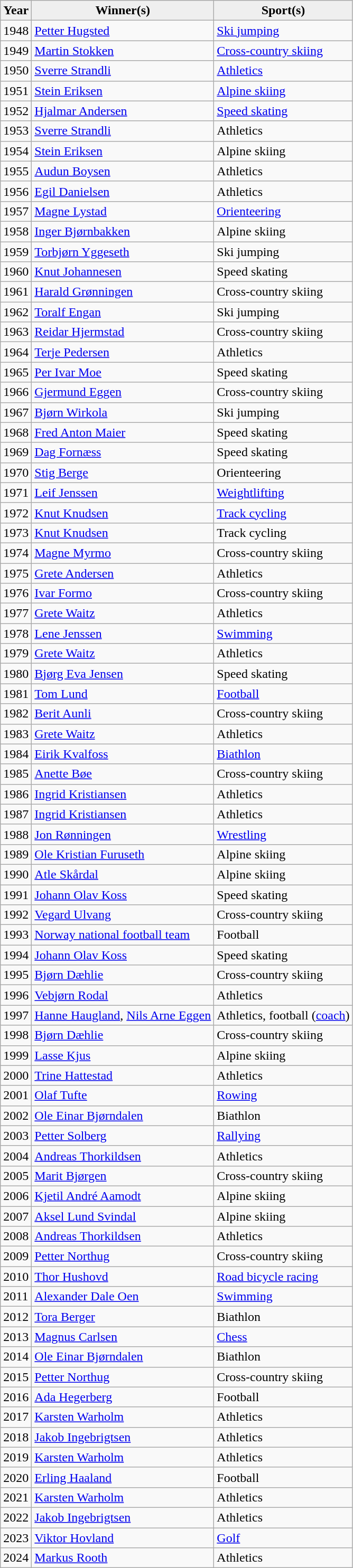<table class=wikitable>
<tr>
<th style="background:#efefef;">Year</th>
<th style="background:#efefef;">Winner(s)</th>
<th style="background:#efefef;">Sport(s)</th>
</tr>
<tr>
<td>1948</td>
<td><a href='#'>Petter Hugsted</a></td>
<td><a href='#'>Ski jumping</a></td>
</tr>
<tr>
<td>1949</td>
<td><a href='#'>Martin Stokken</a></td>
<td><a href='#'>Cross-country skiing</a></td>
</tr>
<tr>
<td>1950</td>
<td><a href='#'>Sverre Strandli</a></td>
<td><a href='#'>Athletics</a></td>
</tr>
<tr>
<td>1951</td>
<td><a href='#'>Stein Eriksen</a></td>
<td><a href='#'>Alpine skiing</a></td>
</tr>
<tr>
<td>1952</td>
<td><a href='#'>Hjalmar Andersen</a></td>
<td><a href='#'>Speed skating</a></td>
</tr>
<tr>
<td>1953</td>
<td><a href='#'>Sverre Strandli</a></td>
<td>Athletics</td>
</tr>
<tr>
<td>1954</td>
<td><a href='#'>Stein Eriksen</a></td>
<td>Alpine skiing</td>
</tr>
<tr>
<td>1955</td>
<td><a href='#'>Audun Boysen</a></td>
<td>Athletics</td>
</tr>
<tr>
<td>1956</td>
<td><a href='#'>Egil Danielsen</a></td>
<td>Athletics</td>
</tr>
<tr>
<td>1957</td>
<td><a href='#'>Magne Lystad</a></td>
<td><a href='#'>Orienteering</a></td>
</tr>
<tr>
<td>1958</td>
<td><a href='#'>Inger Bjørnbakken</a></td>
<td>Alpine skiing</td>
</tr>
<tr>
<td>1959</td>
<td><a href='#'>Torbjørn Yggeseth</a></td>
<td>Ski jumping</td>
</tr>
<tr>
<td>1960</td>
<td><a href='#'>Knut Johannesen</a></td>
<td>Speed skating</td>
</tr>
<tr>
<td>1961</td>
<td><a href='#'>Harald Grønningen</a></td>
<td>Cross-country skiing</td>
</tr>
<tr>
<td>1962</td>
<td><a href='#'>Toralf Engan</a></td>
<td>Ski jumping</td>
</tr>
<tr>
<td>1963</td>
<td><a href='#'>Reidar Hjermstad</a></td>
<td>Cross-country skiing</td>
</tr>
<tr>
<td>1964</td>
<td><a href='#'>Terje Pedersen</a></td>
<td>Athletics</td>
</tr>
<tr>
<td>1965</td>
<td><a href='#'>Per Ivar Moe</a></td>
<td>Speed skating</td>
</tr>
<tr>
<td>1966</td>
<td><a href='#'>Gjermund Eggen</a></td>
<td>Cross-country skiing</td>
</tr>
<tr>
<td>1967</td>
<td><a href='#'>Bjørn Wirkola</a></td>
<td>Ski jumping</td>
</tr>
<tr>
<td>1968</td>
<td><a href='#'>Fred Anton Maier</a></td>
<td>Speed skating</td>
</tr>
<tr>
<td>1969</td>
<td><a href='#'>Dag Fornæss</a></td>
<td>Speed skating</td>
</tr>
<tr>
<td>1970</td>
<td><a href='#'>Stig Berge</a></td>
<td>Orienteering</td>
</tr>
<tr>
<td>1971</td>
<td><a href='#'>Leif Jenssen</a></td>
<td><a href='#'>Weightlifting</a></td>
</tr>
<tr>
<td>1972</td>
<td><a href='#'>Knut Knudsen</a></td>
<td><a href='#'>Track cycling</a></td>
</tr>
<tr>
<td>1973</td>
<td><a href='#'>Knut Knudsen</a></td>
<td>Track cycling</td>
</tr>
<tr>
<td>1974</td>
<td><a href='#'>Magne Myrmo</a></td>
<td>Cross-country skiing</td>
</tr>
<tr>
<td>1975</td>
<td><a href='#'>Grete Andersen</a></td>
<td>Athletics</td>
</tr>
<tr>
<td>1976</td>
<td><a href='#'>Ivar Formo</a></td>
<td>Cross-country skiing</td>
</tr>
<tr>
<td>1977</td>
<td><a href='#'>Grete Waitz</a></td>
<td>Athletics</td>
</tr>
<tr>
<td>1978</td>
<td><a href='#'>Lene Jenssen</a></td>
<td><a href='#'>Swimming</a></td>
</tr>
<tr>
<td>1979</td>
<td><a href='#'>Grete Waitz</a></td>
<td>Athletics</td>
</tr>
<tr>
<td>1980</td>
<td><a href='#'>Bjørg Eva Jensen</a></td>
<td>Speed skating</td>
</tr>
<tr>
<td>1981</td>
<td><a href='#'>Tom Lund</a></td>
<td><a href='#'>Football</a></td>
</tr>
<tr>
<td>1982</td>
<td><a href='#'>Berit Aunli</a></td>
<td>Cross-country skiing</td>
</tr>
<tr>
<td>1983</td>
<td><a href='#'>Grete Waitz</a></td>
<td>Athletics</td>
</tr>
<tr>
<td>1984</td>
<td><a href='#'>Eirik Kvalfoss</a></td>
<td><a href='#'>Biathlon</a></td>
</tr>
<tr>
<td>1985</td>
<td><a href='#'>Anette Bøe</a></td>
<td>Cross-country skiing</td>
</tr>
<tr>
<td>1986</td>
<td><a href='#'>Ingrid Kristiansen</a></td>
<td>Athletics</td>
</tr>
<tr>
<td>1987</td>
<td><a href='#'>Ingrid Kristiansen</a></td>
<td>Athletics</td>
</tr>
<tr>
<td>1988</td>
<td><a href='#'>Jon Rønningen</a></td>
<td><a href='#'>Wrestling</a></td>
</tr>
<tr>
<td>1989</td>
<td><a href='#'>Ole Kristian Furuseth</a></td>
<td>Alpine skiing</td>
</tr>
<tr>
<td>1990</td>
<td><a href='#'>Atle Skårdal</a></td>
<td>Alpine skiing</td>
</tr>
<tr>
<td>1991</td>
<td><a href='#'>Johann Olav Koss</a></td>
<td>Speed skating</td>
</tr>
<tr>
<td>1992</td>
<td><a href='#'>Vegard Ulvang</a></td>
<td>Cross-country skiing</td>
</tr>
<tr>
<td>1993</td>
<td><a href='#'>Norway national football team</a></td>
<td>Football</td>
</tr>
<tr>
<td>1994</td>
<td><a href='#'>Johann Olav Koss</a></td>
<td>Speed skating</td>
</tr>
<tr>
<td>1995</td>
<td><a href='#'>Bjørn Dæhlie</a></td>
<td>Cross-country skiing</td>
</tr>
<tr>
<td>1996</td>
<td><a href='#'>Vebjørn Rodal</a></td>
<td>Athletics</td>
</tr>
<tr>
<td>1997</td>
<td><a href='#'>Hanne Haugland</a>, <a href='#'>Nils Arne Eggen</a></td>
<td>Athletics, football (<a href='#'>coach</a>)</td>
</tr>
<tr>
<td>1998</td>
<td><a href='#'>Bjørn Dæhlie</a></td>
<td>Cross-country skiing</td>
</tr>
<tr>
<td>1999</td>
<td><a href='#'>Lasse Kjus</a></td>
<td>Alpine skiing</td>
</tr>
<tr>
<td>2000</td>
<td><a href='#'>Trine Hattestad</a></td>
<td>Athletics</td>
</tr>
<tr>
<td>2001</td>
<td><a href='#'>Olaf Tufte</a></td>
<td><a href='#'>Rowing</a></td>
</tr>
<tr>
<td>2002</td>
<td><a href='#'>Ole Einar Bjørndalen</a></td>
<td>Biathlon</td>
</tr>
<tr>
<td>2003</td>
<td><a href='#'>Petter Solberg</a></td>
<td><a href='#'>Rallying</a></td>
</tr>
<tr>
<td>2004</td>
<td><a href='#'>Andreas Thorkildsen</a></td>
<td>Athletics</td>
</tr>
<tr>
<td>2005</td>
<td><a href='#'>Marit Bjørgen</a></td>
<td>Cross-country skiing</td>
</tr>
<tr>
<td>2006</td>
<td><a href='#'>Kjetil André Aamodt</a></td>
<td>Alpine skiing</td>
</tr>
<tr>
<td>2007</td>
<td><a href='#'>Aksel Lund Svindal</a></td>
<td>Alpine skiing</td>
</tr>
<tr>
<td>2008</td>
<td><a href='#'>Andreas Thorkildsen</a></td>
<td>Athletics</td>
</tr>
<tr>
<td>2009</td>
<td><a href='#'>Petter Northug</a></td>
<td>Cross-country skiing</td>
</tr>
<tr>
<td>2010</td>
<td><a href='#'>Thor Hushovd</a></td>
<td><a href='#'>Road bicycle racing</a></td>
</tr>
<tr>
<td>2011</td>
<td><a href='#'>Alexander Dale Oen</a></td>
<td><a href='#'>Swimming</a></td>
</tr>
<tr>
<td>2012</td>
<td><a href='#'>Tora Berger</a></td>
<td>Biathlon</td>
</tr>
<tr>
<td>2013</td>
<td><a href='#'>Magnus Carlsen</a></td>
<td><a href='#'>Chess</a></td>
</tr>
<tr>
<td>2014</td>
<td><a href='#'>Ole Einar Bjørndalen</a></td>
<td>Biathlon</td>
</tr>
<tr>
<td>2015</td>
<td><a href='#'>Petter Northug</a></td>
<td>Cross-country skiing</td>
</tr>
<tr>
<td>2016</td>
<td><a href='#'>Ada Hegerberg</a></td>
<td>Football</td>
</tr>
<tr>
<td>2017</td>
<td><a href='#'>Karsten Warholm</a></td>
<td>Athletics</td>
</tr>
<tr>
<td>2018</td>
<td><a href='#'>Jakob Ingebrigtsen</a></td>
<td>Athletics</td>
</tr>
<tr>
<td>2019</td>
<td><a href='#'>Karsten Warholm</a></td>
<td>Athletics</td>
</tr>
<tr>
<td>2020</td>
<td><a href='#'>Erling Haaland</a></td>
<td>Football</td>
</tr>
<tr>
<td>2021</td>
<td><a href='#'>Karsten Warholm</a></td>
<td>Athletics</td>
</tr>
<tr>
<td>2022</td>
<td><a href='#'>Jakob Ingebrigtsen</a></td>
<td>Athletics</td>
</tr>
<tr>
<td>2023</td>
<td><a href='#'>Viktor Hovland</a></td>
<td><a href='#'>Golf</a></td>
</tr>
<tr>
<td>2024</td>
<td><a href='#'>Markus Rooth</a></td>
<td>Athletics</td>
</tr>
</table>
